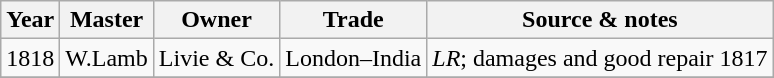<table class=" wikitable">
<tr>
<th>Year</th>
<th>Master</th>
<th>Owner</th>
<th>Trade</th>
<th>Source & notes</th>
</tr>
<tr>
<td>1818</td>
<td>W.Lamb</td>
<td>Livie & Co.</td>
<td>London–India</td>
<td><em>LR</em>; damages and good repair 1817</td>
</tr>
<tr>
</tr>
</table>
